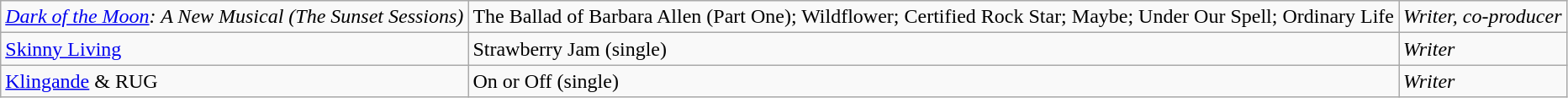<table class="wikitable">
<tr>
<td><em><a href='#'>Dark of the Moon</a>: A New Musical (The Sunset Sessions)</em></td>
<td>The Ballad of Barbara Allen (Part One); Wildflower; Certified Rock Star; Maybe; Under Our Spell; Ordinary Life</td>
<td><em>Writer, co-producer</em></td>
</tr>
<tr>
<td><a href='#'>Skinny Living</a></td>
<td>Strawberry Jam (single)</td>
<td><em>Writer</em></td>
</tr>
<tr>
<td><a href='#'>Klingande</a> & RUG</td>
<td>On or Off (single)</td>
<td><em>Writer</em></td>
</tr>
</table>
